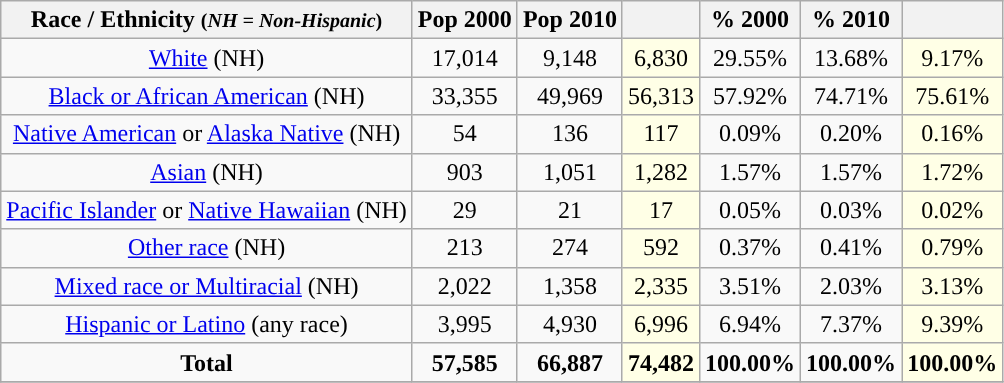<table class="wikitable" style="text-align:center;">
<tr>
<th>Race / Ethnicity <small>(<em>NH = Non-Hispanic</em>)</small></th>
<th>Pop 2000</th>
<th>Pop 2010</th>
<th></th>
<th>% 2000</th>
<th>% 2010</th>
<th></th>
</tr>
<tr>
<td><a href='#'>White</a> (NH)</td>
<td>17,014</td>
<td>9,148</td>
<td style='background: #ffffe6;'>6,830</td>
<td>29.55%</td>
<td>13.68%</td>
<td style='background: #ffffe6;'>9.17%</td>
</tr>
<tr>
<td><a href='#'>Black or African American</a> (NH)</td>
<td>33,355</td>
<td>49,969</td>
<td style='background: #ffffe6;'>56,313</td>
<td>57.92%</td>
<td>74.71%</td>
<td style='background: #ffffe6;'>75.61%</td>
</tr>
<tr>
<td><a href='#'>Native American</a> or <a href='#'>Alaska Native</a> (NH)</td>
<td>54</td>
<td>136</td>
<td style='background: #ffffe6;'>117</td>
<td>0.09%</td>
<td>0.20%</td>
<td style='background: #ffffe6;'>0.16%</td>
</tr>
<tr>
<td><a href='#'>Asian</a> (NH)</td>
<td>903</td>
<td>1,051</td>
<td style='background: #ffffe6;'>1,282</td>
<td>1.57%</td>
<td>1.57%</td>
<td style='background: #ffffe6;'>1.72%</td>
</tr>
<tr>
<td><a href='#'>Pacific Islander</a> or <a href='#'>Native Hawaiian</a> (NH)</td>
<td>29</td>
<td>21</td>
<td style='background: #ffffe6;'>17</td>
<td>0.05%</td>
<td>0.03%</td>
<td style='background: #ffffe6;'>0.02%</td>
</tr>
<tr>
<td><a href='#'>Other race</a> (NH)</td>
<td>213</td>
<td>274</td>
<td style='background: #ffffe6;'>592</td>
<td>0.37%</td>
<td>0.41%</td>
<td style='background: #ffffe6;'>0.79%</td>
</tr>
<tr>
<td><a href='#'>Mixed race or Multiracial</a> (NH)</td>
<td>2,022</td>
<td>1,358</td>
<td style='background: #ffffe6;'>2,335</td>
<td>3.51%</td>
<td>2.03%</td>
<td style='background: #ffffe6;'>3.13%</td>
</tr>
<tr>
<td><a href='#'>Hispanic or Latino</a> (any race)</td>
<td>3,995</td>
<td>4,930</td>
<td style='background: #ffffe6;'>6,996</td>
<td>6.94%</td>
<td>7.37%</td>
<td style='background: #ffffe6;'>9.39%</td>
</tr>
<tr>
<td><strong>Total</strong></td>
<td><strong>57,585</strong></td>
<td><strong>66,887</strong></td>
<td style='background: #ffffe6;'><strong>74,482</strong></td>
<td><strong>100.00%</strong></td>
<td><strong>100.00%</strong></td>
<td style='background: #ffffe6;'><strong>100.00%</strong></td>
</tr>
<tr>
</tr>
</table>
